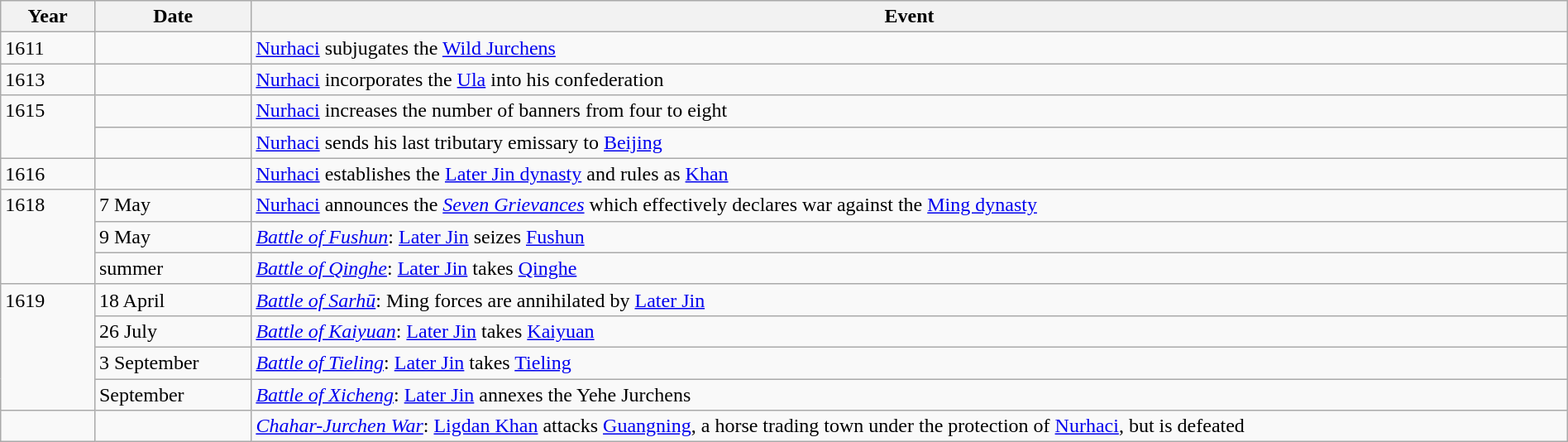<table class="wikitable" style="width:100%;">
<tr>
<th style="width:6%">Year</th>
<th style="width:10%">Date</th>
<th>Event</th>
</tr>
<tr>
<td>1611</td>
<td></td>
<td><a href='#'>Nurhaci</a> subjugates the <a href='#'>Wild Jurchens</a></td>
</tr>
<tr>
<td>1613</td>
<td></td>
<td><a href='#'>Nurhaci</a> incorporates the <a href='#'>Ula</a> into his confederation</td>
</tr>
<tr>
<td rowspan="2" style="vertical-align:top;">1615</td>
<td></td>
<td><a href='#'>Nurhaci</a> increases the number of banners from four to eight</td>
</tr>
<tr>
<td></td>
<td><a href='#'>Nurhaci</a> sends his last tributary emissary to <a href='#'>Beijing</a></td>
</tr>
<tr>
<td>1616</td>
<td></td>
<td><a href='#'>Nurhaci</a> establishes the <a href='#'>Later Jin dynasty</a> and rules as <a href='#'>Khan</a></td>
</tr>
<tr>
<td rowspan="3" valign="top">1618</td>
<td>7 May</td>
<td><a href='#'>Nurhaci</a> announces the <em><a href='#'>Seven Grievances</a></em> which effectively declares war against the <a href='#'>Ming dynasty</a></td>
</tr>
<tr>
<td>9 May</td>
<td><em><a href='#'>Battle of Fushun</a></em>: <a href='#'>Later Jin</a> seizes <a href='#'>Fushun</a></td>
</tr>
<tr>
<td>summer</td>
<td><em><a href='#'>Battle of Qinghe</a></em>: <a href='#'>Later Jin</a> takes <a href='#'>Qinghe</a></td>
</tr>
<tr>
<td rowspan="4" valign="top">1619</td>
<td>18 April</td>
<td><em><a href='#'>Battle of Sarhū</a></em>: Ming forces are annihilated by <a href='#'>Later Jin</a></td>
</tr>
<tr>
<td>26 July</td>
<td><em><a href='#'>Battle of Kaiyuan</a></em>: <a href='#'>Later Jin</a> takes <a href='#'>Kaiyuan</a></td>
</tr>
<tr>
<td>3 September</td>
<td><em><a href='#'>Battle of Tieling</a></em>: <a href='#'>Later Jin</a> takes <a href='#'>Tieling</a></td>
</tr>
<tr>
<td>September</td>
<td><em><a href='#'>Battle of Xicheng</a></em>:  <a href='#'>Later Jin</a> annexes the Yehe Jurchens</td>
</tr>
<tr>
<td></td>
<td></td>
<td><em><a href='#'>Chahar-Jurchen War</a></em>: <a href='#'>Ligdan Khan</a> attacks <a href='#'>Guangning</a>, a horse trading town under the protection of <a href='#'>Nurhaci</a>, but is defeated</td>
</tr>
</table>
